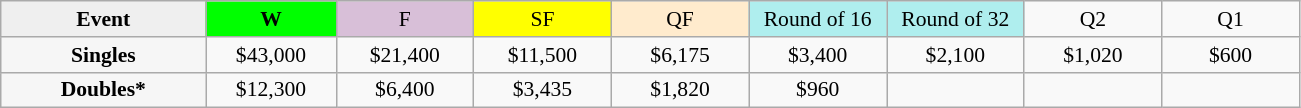<table class=wikitable style=font-size:90%;text-align:center>
<tr>
<td style="width:130px; background:#efefef;"><strong>Event</strong></td>
<td style="width:80px; background:lime;"><strong>W</strong></td>
<td style="width:85px; background:thistle;">F</td>
<td style="width:85px; background:#ff0;">SF</td>
<td style="width:85px; background:#ffebcd;">QF</td>
<td style="width:85px; background:#afeeee;">Round of 16</td>
<td style="width:85px; background:#afeeee;">Round of 32</td>
<td width=85>Q2</td>
<td width=85>Q1</td>
</tr>
<tr>
<td style="background:#f6f6f6;"><strong>Singles</strong></td>
<td>$43,000</td>
<td>$21,400</td>
<td>$11,500</td>
<td>$6,175</td>
<td>$3,400</td>
<td>$2,100</td>
<td>$1,020</td>
<td>$600</td>
</tr>
<tr>
<td style="background:#f6f6f6;"><strong>Doubles*</strong></td>
<td>$12,300</td>
<td>$6,400</td>
<td>$3,435</td>
<td>$1,820</td>
<td>$960</td>
<td></td>
<td></td>
<td></td>
</tr>
</table>
